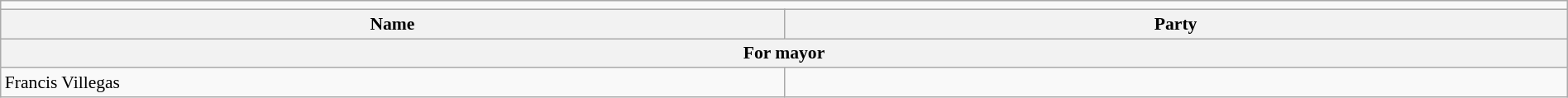<table class=wikitable style="font-size:90%; width:100%">
<tr>
<td colspan=4 bgcolor=></td>
</tr>
<tr>
<th width=50%>Name</th>
<th colspan=2>Party</th>
</tr>
<tr>
<th colspan=3>For mayor</th>
</tr>
<tr>
<td>Francis Villegas</td>
<td></td>
</tr>
</table>
